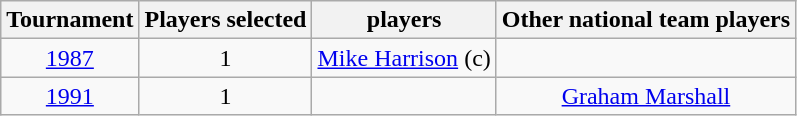<table class="wikitable sortable" style="text-align:center">
<tr>
<th>Tournament</th>
<th>Players selected</th>
<th> players</th>
<th>Other national team players</th>
</tr>
<tr>
<td><a href='#'>1987</a></td>
<td>1</td>
<td><a href='#'>Mike Harrison</a> (c)</td>
<td></td>
</tr>
<tr>
<td><a href='#'>1991</a></td>
<td>1</td>
<td></td>
<td><a href='#'>Graham Marshall</a> </td>
</tr>
</table>
